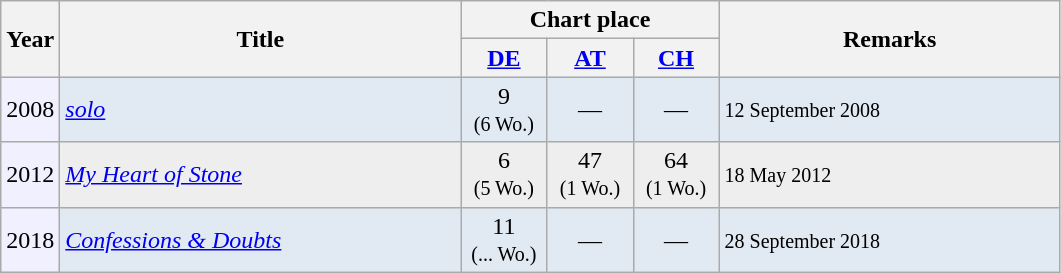<table class="wikitable">
<tr class="hintergrundfarbe8">
<th rowspan="2">Year</th>
<th width="260" rowspan="2">Title</th>
<th colspan="3">Chart place</th>
<th width="220" rowspan="2">Remarks</th>
</tr>
<tr class="hintergrundfarbe8">
<th width="50"> <a href='#'>DE</a></th>
<th width="50"> <a href='#'>AT</a></th>
<th width="50"> <a href='#'>CH</a></th>
</tr>
<tr bgcolor="#E1E9F3">
<td bgcolor="#f0f0ff">2008</td>
<td><em><a href='#'>solo</a></em></td>
<td align="center" >9 <br><small>(6 Wo.)</small></td>
<td align="center" >—</td>
<td align="center" >—</td>
<td><small>12 September 2008</small></td>
</tr>
<tr bgcolor="#eeeeee">
<td bgcolor="#f0f0ff">2012</td>
<td><em><a href='#'>My Heart of Stone</a></em></td>
<td align="center" >6 <br><small>(5 Wo.)</small></td>
<td align="center" >47 <br><small>(1 Wo.)</small></td>
<td align="center" >64 <br><small>(1 Wo.)</small></td>
<td><small>18 May 2012</small></td>
</tr>
<tr bgcolor="#E1E9F3">
<td bgcolor="#f0f0ff">2018</td>
<td><em><a href='#'>Confessions & Doubts</a></em></td>
<td align="center" >11 <br><small>(... Wo.)</small></td>
<td align="center" >—</td>
<td align="center" >—</td>
<td><small>28 September 2018</small></td>
</tr>
</table>
